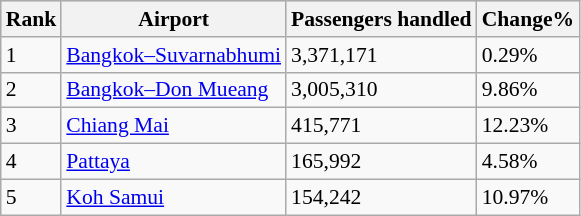<table class="wikitable sortable" style="font-size: 90%" width= align=>
<tr style="background:lightgrey;">
<th>Rank</th>
<th>Airport</th>
<th>Passengers handled</th>
<th>Change%</th>
</tr>
<tr>
<td>1</td>
<td><a href='#'>Bangkok–Suvarnabhumi</a></td>
<td>3,371,171</td>
<td> 0.29%</td>
</tr>
<tr>
<td>2</td>
<td><a href='#'>Bangkok–Don Mueang</a></td>
<td>3,005,310</td>
<td> 9.86%</td>
</tr>
<tr>
<td>3</td>
<td><a href='#'>Chiang Mai</a></td>
<td>415,771</td>
<td> 12.23%</td>
</tr>
<tr>
<td>4</td>
<td><a href='#'>Pattaya</a></td>
<td>165,992</td>
<td> 4.58%</td>
</tr>
<tr>
<td>5</td>
<td><a href='#'>Koh Samui</a></td>
<td>154,242</td>
<td> 10.97%</td>
</tr>
</table>
